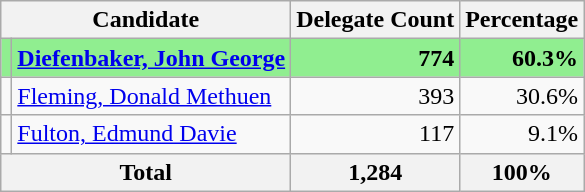<table class="wikitable">
<tr>
<th colspan="2">Candidate</th>
<th>Delegate Count</th>
<th>Percentage</th>
</tr>
<tr style="background:lightgreen;">
<td></td>
<td><strong><a href='#'>Diefenbaker, John George</a></strong></td>
<td align="right"><strong>774</strong></td>
<td align="right"><strong>60.3%</strong></td>
</tr>
<tr>
<td></td>
<td><a href='#'>Fleming, Donald Methuen</a></td>
<td align="right">393</td>
<td align="right">30.6%</td>
</tr>
<tr>
<td></td>
<td><a href='#'>Fulton, Edmund Davie</a></td>
<td align="right">117</td>
<td align="right">9.1%</td>
</tr>
<tr>
<th colspan="2">Total</th>
<th align="right">1,284</th>
<th align="right">100%</th>
</tr>
</table>
